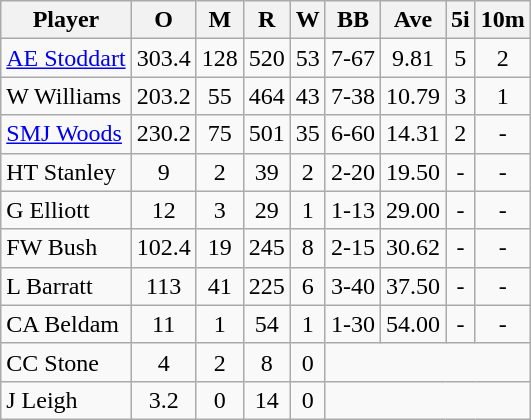<table class="wikitable" style="text-align: center;">
<tr>
<th align=left>Player</th>
<th>O</th>
<th>M</th>
<th>R</th>
<th>W</th>
<th>BB</th>
<th>Ave</th>
<th>5i</th>
<th>10m</th>
</tr>
<tr>
<td align=left><a href='#'>AE Stoddart</a></td>
<td>303.4</td>
<td>128</td>
<td>520</td>
<td>53</td>
<td>7-67</td>
<td>9.81</td>
<td>5</td>
<td>2</td>
</tr>
<tr>
<td align=left>W Williams</td>
<td>203.2</td>
<td>55</td>
<td>464</td>
<td>43</td>
<td>7-38</td>
<td>10.79</td>
<td>3</td>
<td>1</td>
</tr>
<tr>
<td align=left><a href='#'>SMJ Woods</a></td>
<td>230.2</td>
<td>75</td>
<td>501</td>
<td>35</td>
<td>6-60</td>
<td>14.31</td>
<td>2</td>
<td>-</td>
</tr>
<tr>
<td align=left>HT Stanley</td>
<td>9</td>
<td>2</td>
<td>39</td>
<td>2</td>
<td>2-20</td>
<td>19.50</td>
<td>-</td>
<td>-</td>
</tr>
<tr>
<td align=left>G Elliott</td>
<td>12</td>
<td>3</td>
<td>29</td>
<td>1</td>
<td>1-13</td>
<td>29.00</td>
<td>-</td>
<td>-</td>
</tr>
<tr>
<td align=left>FW Bush</td>
<td>102.4</td>
<td>19</td>
<td>245</td>
<td>8</td>
<td>2-15</td>
<td>30.62</td>
<td>-</td>
<td>-</td>
</tr>
<tr>
<td align=left>L Barratt</td>
<td>113</td>
<td>41</td>
<td>225</td>
<td>6</td>
<td>3-40</td>
<td>37.50</td>
<td>-</td>
<td>-</td>
</tr>
<tr>
<td align=left>CA Beldam</td>
<td>11</td>
<td>1</td>
<td>54</td>
<td>1</td>
<td>1-30</td>
<td>54.00</td>
<td>-</td>
<td>-</td>
</tr>
<tr>
<td align=left>CC Stone</td>
<td>4</td>
<td>2</td>
<td>8</td>
<td>0</td>
<td colspan=4></td>
</tr>
<tr>
<td align=left>J Leigh</td>
<td>3.2</td>
<td>0</td>
<td>14</td>
<td>0</td>
<td colspan=4></td>
</tr>
</table>
